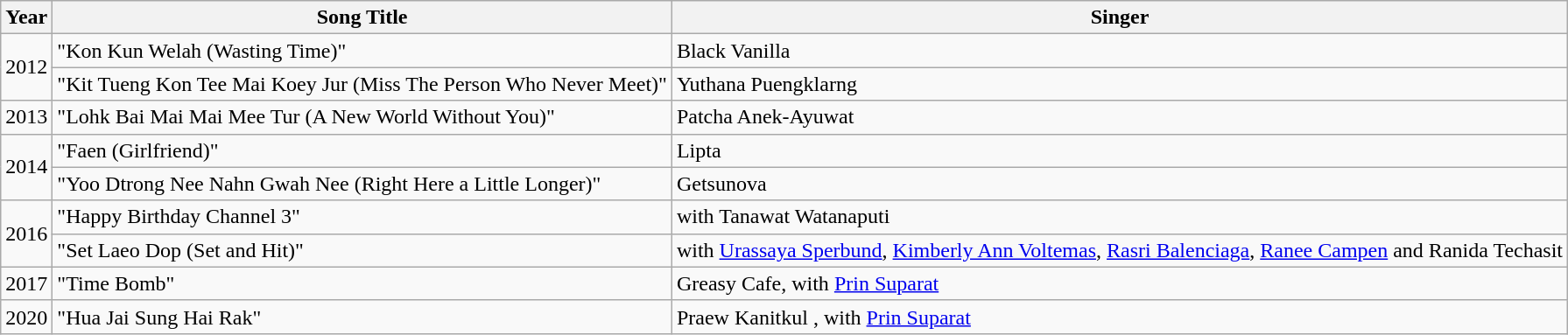<table class="wikitable">
<tr>
<th>Year</th>
<th>Song Title</th>
<th>Singer</th>
</tr>
<tr>
<td rowspan="2">2012</td>
<td>"Kon Kun Welah (Wasting Time)"</td>
<td>Black Vanilla</td>
</tr>
<tr>
<td>"Kit Tueng Kon Tee Mai Koey Jur (Miss The Person Who Never Meet)"</td>
<td>Yuthana Puengklarng</td>
</tr>
<tr>
<td>2013</td>
<td>"Lohk Bai Mai Mai Mee Tur (A New World Without You)"</td>
<td>Patcha Anek-Ayuwat</td>
</tr>
<tr>
<td rowspan="2">2014</td>
<td>"Faen (Girlfriend)"</td>
<td>Lipta</td>
</tr>
<tr>
<td>"Yoo Dtrong Nee Nahn Gwah Nee (Right Here a Little Longer)"</td>
<td>Getsunova</td>
</tr>
<tr>
<td rowspan="2">2016</td>
<td>"Happy Birthday Channel 3"</td>
<td>with Tanawat Watanaputi</td>
</tr>
<tr>
<td>"Set Laeo Dop (Set and Hit)"</td>
<td>with <a href='#'>Urassaya Sperbund</a>, <a href='#'>Kimberly Ann Voltemas</a>, <a href='#'>Rasri Balenciaga</a>, <a href='#'>Ranee Campen</a> and Ranida Techasit</td>
</tr>
<tr>
<td>2017</td>
<td>"Time Bomb"</td>
<td>Greasy Cafe, with <a href='#'>Prin Suparat</a></td>
</tr>
<tr>
<td>2020</td>
<td>"Hua Jai Sung Hai Rak"</td>
<td>Praew Kanitkul , with <a href='#'>Prin Suparat</a></td>
</tr>
</table>
